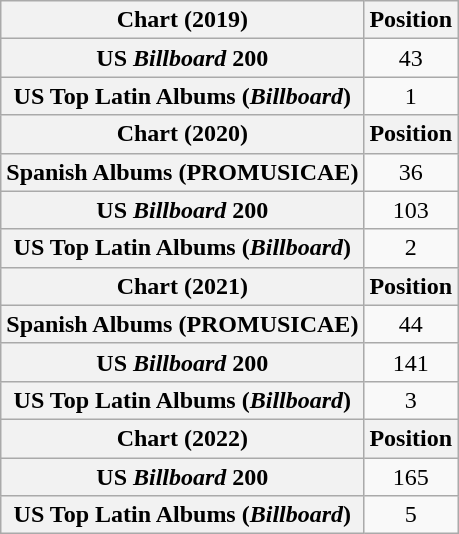<table class="wikitable plainrowheaders" style="text-align:center">
<tr>
<th scope="col">Chart (2019)</th>
<th scope="col">Position</th>
</tr>
<tr>
<th scope="row">US <em>Billboard</em> 200</th>
<td>43</td>
</tr>
<tr>
<th scope="row">US Top Latin Albums (<em>Billboard</em>)</th>
<td>1</td>
</tr>
<tr>
<th scope="col">Chart (2020)</th>
<th scope="col">Position</th>
</tr>
<tr>
<th scope="row">Spanish Albums (PROMUSICAE)</th>
<td>36</td>
</tr>
<tr>
<th scope="row">US <em>Billboard</em> 200</th>
<td>103</td>
</tr>
<tr>
<th scope="row">US Top Latin Albums (<em>Billboard</em>)</th>
<td>2</td>
</tr>
<tr>
<th scope="col">Chart (2021)</th>
<th scope="col">Position</th>
</tr>
<tr>
<th scope="row">Spanish Albums (PROMUSICAE)</th>
<td>44</td>
</tr>
<tr>
<th scope="row">US <em>Billboard</em> 200</th>
<td>141</td>
</tr>
<tr>
<th scope="row">US Top Latin Albums (<em>Billboard</em>)</th>
<td>3</td>
</tr>
<tr>
<th scope="col">Chart (2022)</th>
<th scope="col">Position</th>
</tr>
<tr>
<th scope="row">US <em>Billboard</em> 200</th>
<td>165</td>
</tr>
<tr>
<th scope="row">US Top Latin Albums (<em>Billboard</em>)</th>
<td>5</td>
</tr>
</table>
